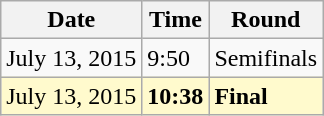<table class="wikitable">
<tr>
<th>Date</th>
<th>Time</th>
<th>Round</th>
</tr>
<tr>
<td>July 13, 2015</td>
<td>9:50</td>
<td>Semifinals</td>
</tr>
<tr style=background:lemonchiffon>
<td>July 13, 2015</td>
<td><strong>10:38</strong></td>
<td><strong>Final</strong></td>
</tr>
</table>
